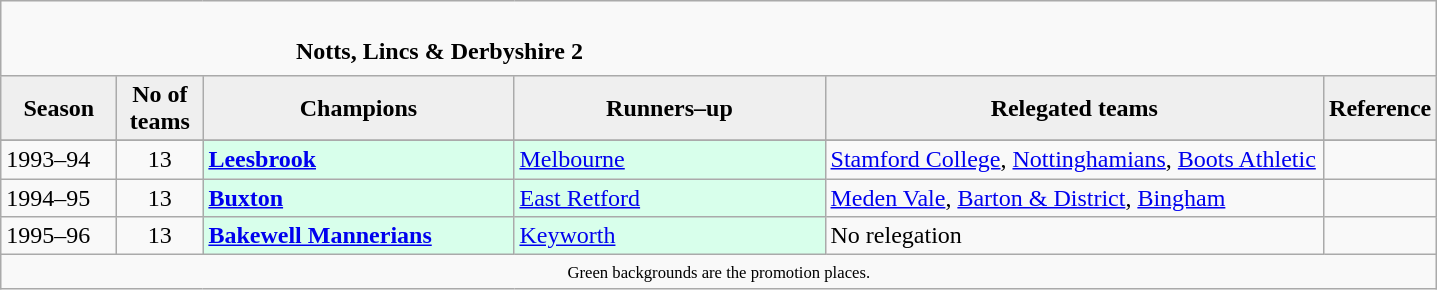<table class="wikitable" style="text-align: left;">
<tr>
<td colspan="11" cellpadding="0" cellspacing="0"><br><table border="0" style="width:100%;" cellpadding="0" cellspacing="0">
<tr>
<td style="width:20%; border:0;"></td>
<td style="border:0;"><strong>Notts, Lincs & Derbyshire 2</strong></td>
<td style="width:20%; border:0;"></td>
</tr>
</table>
</td>
</tr>
<tr>
<th style="background:#efefef; width:70px;">Season</th>
<th style="background:#efefef; width:50px;">No of teams</th>
<th style="background:#efefef; width:200px;">Champions</th>
<th style="background:#efefef; width:200px;">Runners–up</th>
<th style="background:#efefef; width:325px;">Relegated teams</th>
<th style="background:#efefef; width:50px;">Reference</th>
</tr>
<tr align=left>
</tr>
<tr>
<td>1993–94</td>
<td style="text-align: center;">13</td>
<td style="background:#d8ffeb;"><strong><a href='#'>Leesbrook</a></strong></td>
<td style="background:#d8ffeb;"><a href='#'>Melbourne</a></td>
<td><a href='#'>Stamford College</a>, <a href='#'>Nottinghamians</a>, <a href='#'>Boots Athletic</a></td>
<td></td>
</tr>
<tr>
<td>1994–95</td>
<td style="text-align: center;">13</td>
<td style="background:#d8ffeb;"><strong><a href='#'>Buxton</a></strong></td>
<td style="background:#d8ffeb;"><a href='#'>East Retford</a></td>
<td><a href='#'>Meden Vale</a>, <a href='#'>Barton & District</a>, <a href='#'>Bingham</a></td>
<td></td>
</tr>
<tr>
<td>1995–96</td>
<td style="text-align: center;">13</td>
<td style="background:#d8ffeb;"><strong><a href='#'>Bakewell Mannerians</a></strong></td>
<td style="background:#d8ffeb;"><a href='#'>Keyworth</a></td>
<td>No relegation</td>
<td></td>
</tr>
<tr>
<td colspan="15"  style="border:0; font-size:smaller; text-align:center;"><small><span>Green backgrounds</span> are the promotion places.</small></td>
</tr>
</table>
